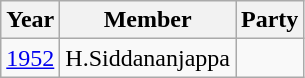<table class="wikitable">
<tr>
<th>Year</th>
<th>Member</th>
<th colspan="2">Party</th>
</tr>
<tr>
<td><a href='#'>1952</a></td>
<td>H.Siddananjappa</td>
<td></td>
</tr>
</table>
